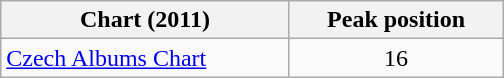<table class="wikitable">
<tr>
<th width="185">Chart (2011)</th>
<th width="135">Peak position</th>
</tr>
<tr>
<td><a href='#'>Czech Albums Chart</a></td>
<td align="center">16</td>
</tr>
</table>
